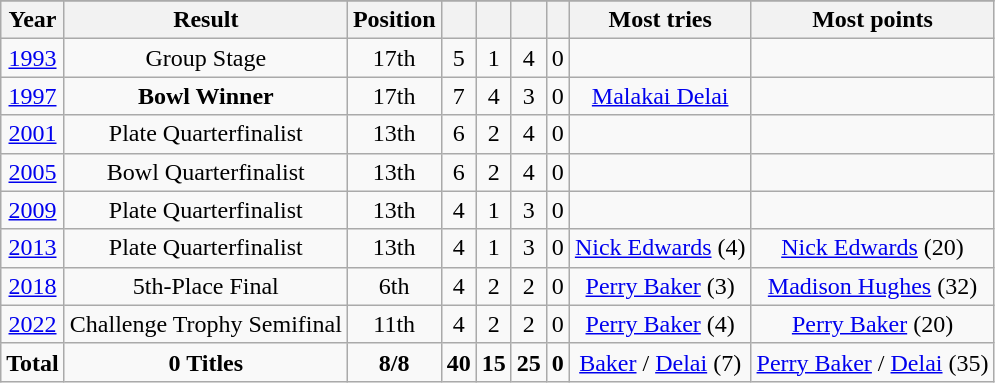<table class="wikitable" style="text-align: center;">
<tr>
</tr>
<tr>
<th>Year</th>
<th>Result</th>
<th>Position</th>
<th></th>
<th></th>
<th></th>
<th></th>
<th>Most tries</th>
<th>Most points</th>
</tr>
<tr>
<td> <a href='#'>1993</a></td>
<td>Group Stage</td>
<td>17th</td>
<td>5</td>
<td>1</td>
<td>4</td>
<td>0</td>
<td></td>
<td></td>
</tr>
<tr>
<td> <a href='#'>1997</a></td>
<td><strong>Bowl Winner</strong></td>
<td>17th</td>
<td>7</td>
<td>4</td>
<td>3</td>
<td>0</td>
<td><a href='#'>Malakai Delai</a></td>
<td></td>
</tr>
<tr>
<td> <a href='#'>2001</a></td>
<td>Plate Quarterfinalist</td>
<td>13th</td>
<td>6</td>
<td>2</td>
<td>4</td>
<td>0</td>
<td></td>
<td></td>
</tr>
<tr>
<td> <a href='#'>2005</a></td>
<td>Bowl Quarterfinalist</td>
<td>13th</td>
<td>6</td>
<td>2</td>
<td>4</td>
<td>0</td>
<td></td>
<td></td>
</tr>
<tr>
<td> <a href='#'>2009</a></td>
<td>Plate Quarterfinalist</td>
<td>13th</td>
<td>4</td>
<td>1</td>
<td>3</td>
<td>0</td>
<td></td>
<td></td>
</tr>
<tr>
<td> <a href='#'>2013</a></td>
<td>Plate Quarterfinalist</td>
<td>13th</td>
<td>4</td>
<td>1</td>
<td>3</td>
<td>0</td>
<td><a href='#'>Nick Edwards</a> (4)</td>
<td><a href='#'>Nick Edwards</a> (20)</td>
</tr>
<tr>
<td> <a href='#'>2018</a></td>
<td>5th-Place Final</td>
<td>6th</td>
<td>4</td>
<td>2</td>
<td>2</td>
<td>0</td>
<td><a href='#'>Perry Baker</a> (3)</td>
<td><a href='#'>Madison Hughes</a> (32)</td>
</tr>
<tr>
<td> <a href='#'>2022</a></td>
<td>Challenge Trophy Semifinal</td>
<td>11th</td>
<td>4</td>
<td>2</td>
<td>2</td>
<td>0</td>
<td><a href='#'>Perry Baker</a> (4)</td>
<td><a href='#'>Perry Baker</a> (20)</td>
</tr>
<tr>
<td colspan=1><strong>Total</strong></td>
<td><strong>0 Titles</strong></td>
<td><strong>8/8</strong></td>
<td><strong>40</strong></td>
<td><strong>15</strong></td>
<td><strong>25</strong></td>
<td><strong>0</strong></td>
<td><a href='#'>Baker</a> / <a href='#'>Delai</a> (7)</td>
<td><a href='#'>Perry Baker</a> / <a href='#'>Delai</a> (35)</td>
</tr>
</table>
